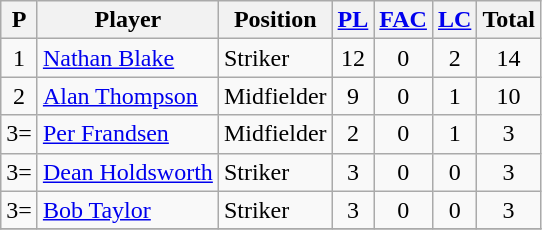<table class="wikitable sortable">
<tr>
<th>P</th>
<th>Player</th>
<th>Position</th>
<th><a href='#'>PL</a></th>
<th><a href='#'>FAC</a></th>
<th><a href='#'>LC</a></th>
<th>Total</th>
</tr>
<tr>
<td align=center>1</td>
<td> <a href='#'>Nathan Blake</a></td>
<td>Striker</td>
<td align=center>12</td>
<td align=center>0</td>
<td align=center>2</td>
<td align=center>14</td>
</tr>
<tr>
<td align=center>2</td>
<td> <a href='#'>Alan Thompson</a></td>
<td>Midfielder</td>
<td align=center>9</td>
<td align=center>0</td>
<td align=center>1</td>
<td align=center>10</td>
</tr>
<tr>
<td align=center>3=</td>
<td> <a href='#'>Per Frandsen</a></td>
<td>Midfielder</td>
<td align=center>2</td>
<td align=center>0</td>
<td align=center>1</td>
<td align=center>3</td>
</tr>
<tr>
<td align=center>3=</td>
<td> <a href='#'>Dean Holdsworth</a></td>
<td>Striker</td>
<td align=center>3</td>
<td align=center>0</td>
<td align=center>0</td>
<td align=center>3</td>
</tr>
<tr>
<td align=center>3=</td>
<td> <a href='#'>Bob Taylor</a></td>
<td>Striker</td>
<td align=center>3</td>
<td align=center>0</td>
<td align=center>0</td>
<td align=center>3</td>
</tr>
<tr>
</tr>
</table>
